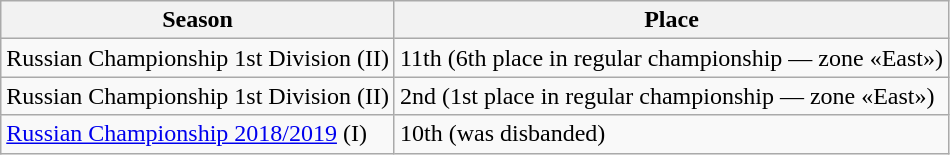<table class="wikitable">
<tr>
<th>Season</th>
<th>Place</th>
</tr>
<tr>
<td>Russian Championship 1st Division (II)</td>
<td>11th (6th place in regular championship — zone «East»)</td>
</tr>
<tr>
<td>Russian Championship 1st Division (II)</td>
<td>2nd (1st place in regular championship — zone «East»)</td>
</tr>
<tr>
<td><a href='#'>Russian Championship 2018/2019</a> (I)</td>
<td>10th (was disbanded)</td>
</tr>
</table>
